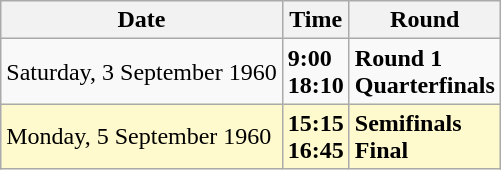<table class="wikitable">
<tr>
<th>Date</th>
<th>Time</th>
<th>Round</th>
</tr>
<tr>
<td>Saturday, 3 September 1960</td>
<td><strong>9:00</strong><br><strong>18:10</strong></td>
<td><strong>Round 1</strong><br><strong>Quarterfinals</strong></td>
</tr>
<tr style=background:lemonchiffon>
<td>Monday, 5 September 1960</td>
<td><strong>15:15</strong><br><strong>16:45</strong></td>
<td><strong>Semifinals</strong><br><strong>Final</strong></td>
</tr>
</table>
